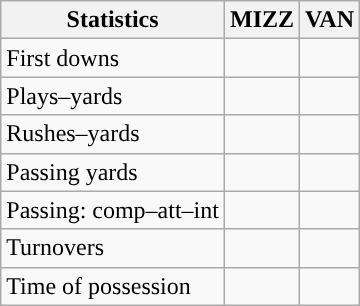<table class="wikitable" style="float:left">
<tr>
<th>Statistics</th>
<th>MIZZ</th>
<th>VAN</th>
</tr>
<tr>
<td>First downs</td>
<td></td>
<td></td>
</tr>
<tr>
<td>Plays–yards</td>
<td></td>
<td></td>
</tr>
<tr>
<td>Rushes–yards</td>
<td></td>
<td></td>
</tr>
<tr>
<td>Passing yards</td>
<td></td>
<td></td>
</tr>
<tr>
<td>Passing: comp–att–int</td>
<td></td>
<td></td>
</tr>
<tr>
<td>Turnovers</td>
<td></td>
<td></td>
</tr>
<tr>
<td>Time of possession</td>
<td></td>
<td></td>
</tr>
</table>
